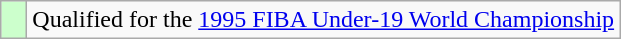<table class="wikitable">
<tr>
<td width=10px bgcolor="#ccffcc"></td>
<td>Qualified for the <a href='#'>1995 FIBA Under-19 World Championship</a></td>
</tr>
</table>
